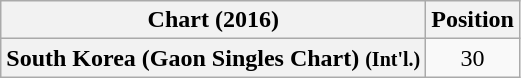<table class="wikitable plainrowheaders" style="text-align:center;">
<tr>
<th>Chart (2016)</th>
<th>Position</th>
</tr>
<tr>
<th scope="row">South Korea (Gaon Singles Chart) <small>(Int'l.)</small></th>
<td style="text-align:center;">30</td>
</tr>
</table>
